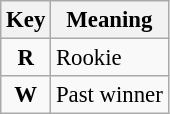<table class="wikitable" style="font-size: 95%;">
<tr>
<th>Key</th>
<th>Meaning</th>
</tr>
<tr>
<td align="center"><strong><span>R</span></strong></td>
<td>Rookie</td>
</tr>
<tr>
<td align="center"><strong><span>W</span></strong></td>
<td>Past winner</td>
</tr>
</table>
